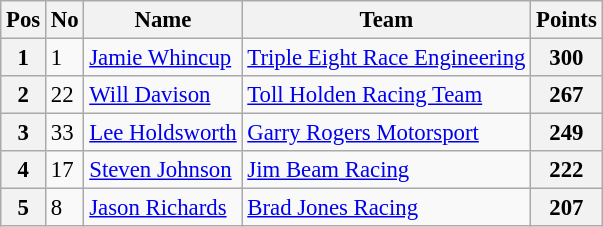<table class="wikitable" style="font-size: 95%;">
<tr>
<th>Pos</th>
<th>No</th>
<th>Name</th>
<th>Team</th>
<th>Points</th>
</tr>
<tr>
<th>1</th>
<td>1</td>
<td><a href='#'>Jamie Whincup</a></td>
<td><a href='#'>Triple Eight Race Engineering</a></td>
<th>300</th>
</tr>
<tr>
<th>2</th>
<td>22</td>
<td><a href='#'>Will Davison</a></td>
<td><a href='#'>Toll Holden Racing Team</a></td>
<th>267</th>
</tr>
<tr>
<th>3</th>
<td>33</td>
<td><a href='#'>Lee Holdsworth</a></td>
<td><a href='#'>Garry Rogers Motorsport</a></td>
<th>249</th>
</tr>
<tr>
<th>4</th>
<td>17</td>
<td><a href='#'>Steven Johnson</a></td>
<td><a href='#'>Jim Beam Racing</a></td>
<th>222</th>
</tr>
<tr>
<th>5</th>
<td>8</td>
<td><a href='#'>Jason Richards</a></td>
<td><a href='#'>Brad Jones Racing</a></td>
<th>207</th>
</tr>
</table>
